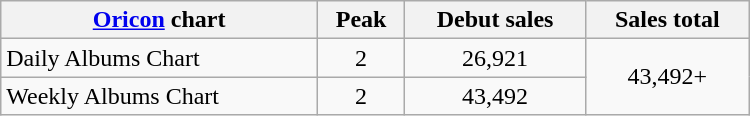<table class="wikitable" style="width:500px;">
<tr>
<th style="text-align:center;"><a href='#'>Oricon</a> chart</th>
<th style="text-align:center;">Peak</th>
<th style="text-align:center;">Debut sales</th>
<th style="text-align:center;">Sales total</th>
</tr>
<tr>
<td align="left">Daily Albums Chart</td>
<td style="text-align:center;">2</td>
<td style="text-align:center;" rowspan="1">26,921</td>
<td style="text-align:center;" rowspan="2">43,492+</td>
</tr>
<tr>
<td align="left">Weekly Albums Chart</td>
<td style="text-align:center;">2</td>
<td style="text-align:center;">43,492</td>
</tr>
</table>
